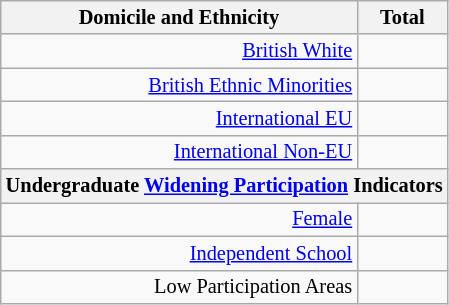<table class="wikitable floatright sortable collapsible mw-collapsible"; style="font-size:85%; text-align:right;">
<tr>
<th>Domicile and Ethnicity</th>
<th colspan="2" data-sort-type=number>Total</th>
</tr>
<tr>
<td><a href='#'>British White</a></td>
<td align=right></td>
</tr>
<tr>
<td><a href='#'>British Ethnic Minorities</a></td>
<td align=right></td>
</tr>
<tr>
<td><a href='#'>International EU</a></td>
<td align=right></td>
</tr>
<tr>
<td><a href='#'>International Non-EU</a></td>
<td align=right></td>
</tr>
<tr>
<th colspan="4" data-sort-type=number>Undergraduate <a href='#'>Widening Participation</a> Indicators</th>
</tr>
<tr>
<td><a href='#'>Female</a></td>
<td align=right></td>
</tr>
<tr>
<td><a href='#'>Independent School</a></td>
<td align=right></td>
</tr>
<tr>
<td>Low Participation Areas</td>
<td align=right></td>
</tr>
</table>
